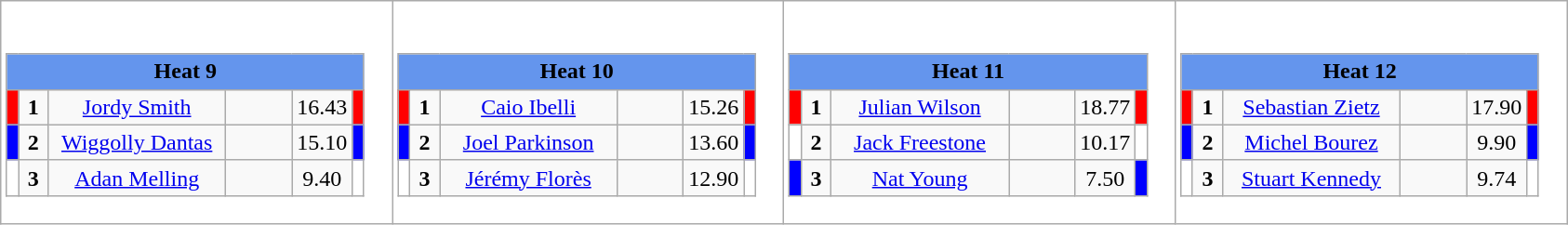<table class="wikitable" style="background:#fff;">
<tr>
<td style="margin: 1em auto;"><div><br><table class="wikitable">
<tr>
<td colspan="6"  style="text-align:center; background:#6495ed;"><strong>Heat 9</strong></td>
</tr>
<tr>
<td style="width:01px; background: #f00;"></td>
<td style="width:14px; text-align:center;"><strong>1</strong></td>
<td style="width:120px; text-align:center;"><a href='#'>Jordy Smith</a></td>
<td style="width:40px; text-align:center;"></td>
<td style="width:20px; text-align:center;">16.43</td>
<td style="width:01px; background: #f00;"></td>
</tr>
<tr>
<td style="width:01px; background: #00f;"></td>
<td style="width:14px; text-align:center;"><strong>2</strong></td>
<td style="width:120px; text-align:center;"><a href='#'>Wiggolly Dantas</a></td>
<td style="width:40px; text-align:center;"></td>
<td style="width:20px; text-align:center;">15.10</td>
<td style="width:01px; background: #00f;"></td>
</tr>
<tr>
<td style="width:01px; background: #fff;"></td>
<td style="width:14px; text-align:center;"><strong>3</strong></td>
<td style="width:120px; text-align:center;"><a href='#'>Adan Melling</a></td>
<td style="width:40px; text-align:center;"></td>
<td style="width:20px; text-align:center;">9.40</td>
<td style="width:01px; background: #fff;"></td>
</tr>
</table>
</div></td>
<td style="margin: 1em auto;"><div><br><table class="wikitable">
<tr>
<td colspan="6"  style="text-align:center; background:#6495ed;"><strong>Heat 10</strong></td>
</tr>
<tr>
<td style="width:01px; background: #f00;"></td>
<td style="width:14px; text-align:center;"><strong>1</strong></td>
<td style="width:120px; text-align:center;"><a href='#'>Caio Ibelli</a></td>
<td style="width:40px; text-align:center;"></td>
<td style="width:20px; text-align:center;">15.26</td>
<td style="width:01px; background: #f00;"></td>
</tr>
<tr>
<td style="width:01px; background: #00f;"></td>
<td style="width:14px; text-align:center;"><strong>2</strong></td>
<td style="width:120px; text-align:center;"><a href='#'>Joel Parkinson</a></td>
<td style="width:40px; text-align:center;"></td>
<td style="width:20px; text-align:center;">13.60</td>
<td style="width:01px; background: #00f;"></td>
</tr>
<tr>
<td style="width:01px; background: #fff;"></td>
<td style="width:14px; text-align:center;"><strong>3</strong></td>
<td style="width:120px; text-align:center;"><a href='#'>Jérémy Florès</a></td>
<td style="width:40px; text-align:center;"></td>
<td style="width:20px; text-align:center;">12.90</td>
<td style="width:01px; background: #fff;"></td>
</tr>
</table>
</div></td>
<td style="margin: 1em auto;"><div><br><table class="wikitable">
<tr>
<td colspan="6"  style="text-align:center; background:#6495ed;"><strong>Heat 11</strong></td>
</tr>
<tr>
<td style="width:01px; background: #f00;"></td>
<td style="width:14px; text-align:center;"><strong>1</strong></td>
<td style="width:120px; text-align:center;"><a href='#'>Julian Wilson</a></td>
<td style="width:40px; text-align:center;"></td>
<td style="width:20px; text-align:center;">18.77</td>
<td style="width:01px; background: #f00;"></td>
</tr>
<tr>
<td style="width:01px; background: #fff;"></td>
<td style="width:14px; text-align:center;"><strong>2</strong></td>
<td style="width:120px; text-align:center;"><a href='#'>Jack Freestone</a></td>
<td style="width:40px; text-align:center;"></td>
<td style="width:20px; text-align:center;">10.17</td>
<td style="width:01px; background: #fff;"></td>
</tr>
<tr>
<td style="width:01px; background: #00f;"></td>
<td style="width:14px; text-align:center;"><strong>3</strong></td>
<td style="width:120px; text-align:center;"><a href='#'>Nat Young</a></td>
<td style="width:40px; text-align:center;"></td>
<td style="width:20px; text-align:center;">7.50</td>
<td style="width:01px; background: #00f;"></td>
</tr>
</table>
</div></td>
<td style="margin: 1em auto;"><div><br><table class="wikitable">
<tr>
<td colspan="6"  style="text-align:center; background:#6495ed;"><strong>Heat 12</strong></td>
</tr>
<tr>
<td style="width:01px; background: #f00;"></td>
<td style="width:14px; text-align:center;"><strong>1</strong></td>
<td style="width:120px; text-align:center;"><a href='#'>Sebastian Zietz</a></td>
<td style="width:40px; text-align:center;"></td>
<td style="width:20px; text-align:center;">17.90</td>
<td style="width:01px; background: #f00;"></td>
</tr>
<tr>
<td style="width:01px; background: #00f;"></td>
<td style="width:14px; text-align:center;"><strong>2</strong></td>
<td style="width:120px; text-align:center;"><a href='#'>Michel Bourez</a></td>
<td style="width:40px; text-align:center;"></td>
<td style="width:20px; text-align:center;">9.90</td>
<td style="width:01px; background: #00f;"></td>
</tr>
<tr>
<td style="width:01px; background: #fff;"></td>
<td style="width:14px; text-align:center;"><strong>3</strong></td>
<td style="width:120px; text-align:center;"><a href='#'>Stuart Kennedy</a></td>
<td style="width:40px; text-align:center;"></td>
<td style="width:20px; text-align:center;">9.74</td>
<td style="width:01px; background: #fff;"></td>
</tr>
</table>
</div></td>
</tr>
</table>
